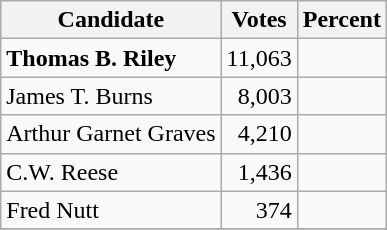<table class="wikitable">
<tr>
<th>Candidate</th>
<th>Votes</th>
<th>Percent</th>
</tr>
<tr>
<td style="font-weight:bold;">Thomas B. Riley</td>
<td style="text-align:right;">11,063</td>
<td style="text-align:right;"></td>
</tr>
<tr>
<td>James T. Burns</td>
<td style="text-align:right;">8,003</td>
<td style="text-align:right;"></td>
</tr>
<tr>
<td>Arthur Garnet Graves</td>
<td style="text-align:right;">4,210</td>
<td style="text-align:right;"></td>
</tr>
<tr>
<td>C.W. Reese</td>
<td style="text-align:right;">1,436</td>
<td style="text-align:right;"></td>
</tr>
<tr>
<td>Fred Nutt</td>
<td style="text-align:right;">374</td>
<td style="text-align:right;"></td>
</tr>
<tr>
</tr>
</table>
